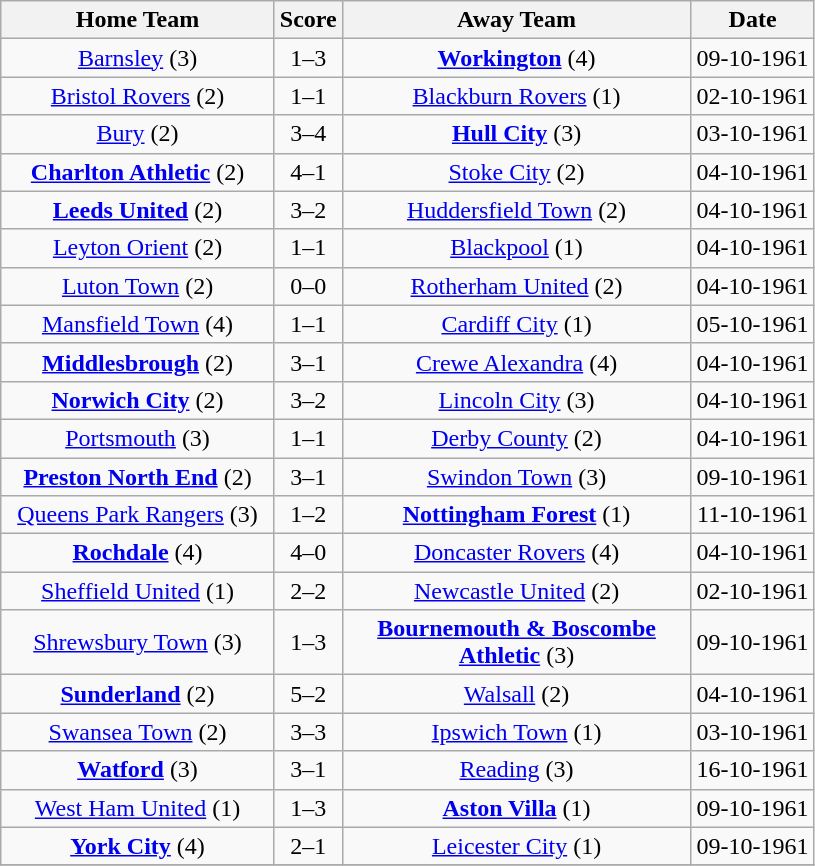<table class="wikitable" style="text-align:center;">
<tr>
<th width=175>Home Team</th>
<th width=20>Score</th>
<th width=225>Away Team</th>
<th width= 75>Date</th>
</tr>
<tr>
<td><a href='#'>Barnsley</a> (3)</td>
<td>1–3</td>
<td><a href='#'><strong>Workington</strong></a> (4)</td>
<td>09-10-1961</td>
</tr>
<tr>
<td><a href='#'>Bristol Rovers</a> (2)</td>
<td>1–1</td>
<td><a href='#'>Blackburn Rovers</a> (1)</td>
<td>02-10-1961</td>
</tr>
<tr>
<td><a href='#'>Bury</a> (2)</td>
<td>3–4</td>
<td><a href='#'><strong>Hull City</strong></a> (3)</td>
<td>03-10-1961</td>
</tr>
<tr>
<td><a href='#'><strong>Charlton Athletic</strong></a> (2)</td>
<td>4–1</td>
<td><a href='#'>Stoke City</a> (2)</td>
<td>04-10-1961</td>
</tr>
<tr>
<td><a href='#'><strong>Leeds United</strong></a> (2)</td>
<td>3–2</td>
<td><a href='#'>Huddersfield Town</a> (2)</td>
<td>04-10-1961</td>
</tr>
<tr>
<td><a href='#'>Leyton Orient</a> (2)</td>
<td>1–1</td>
<td><a href='#'>Blackpool</a> (1)</td>
<td>04-10-1961</td>
</tr>
<tr>
<td><a href='#'>Luton Town</a> (2)</td>
<td>0–0</td>
<td><a href='#'>Rotherham United</a> (2)</td>
<td>04-10-1961</td>
</tr>
<tr>
<td><a href='#'>Mansfield Town</a> (4)</td>
<td>1–1</td>
<td><a href='#'>Cardiff City</a> (1)</td>
<td>05-10-1961</td>
</tr>
<tr>
<td><a href='#'><strong>Middlesbrough</strong></a> (2)</td>
<td>3–1</td>
<td><a href='#'>Crewe Alexandra</a> (4)</td>
<td>04-10-1961</td>
</tr>
<tr>
<td><a href='#'><strong>Norwich City</strong></a> (2)</td>
<td>3–2</td>
<td><a href='#'>Lincoln City</a> (3)</td>
<td>04-10-1961</td>
</tr>
<tr>
<td><a href='#'>Portsmouth</a> (3)</td>
<td>1–1</td>
<td><a href='#'>Derby County</a> (2)</td>
<td>04-10-1961</td>
</tr>
<tr>
<td><a href='#'><strong>Preston North End</strong></a> (2)</td>
<td>3–1</td>
<td><a href='#'>Swindon Town</a> (3)</td>
<td>09-10-1961</td>
</tr>
<tr>
<td><a href='#'>Queens Park Rangers</a> (3)</td>
<td>1–2</td>
<td><a href='#'><strong>Nottingham Forest</strong></a> (1)</td>
<td>11-10-1961</td>
</tr>
<tr>
<td><a href='#'><strong>Rochdale</strong></a> (4)</td>
<td>4–0</td>
<td><a href='#'>Doncaster Rovers</a> (4)</td>
<td>04-10-1961</td>
</tr>
<tr>
<td><a href='#'>Sheffield United</a> (1)</td>
<td>2–2</td>
<td><a href='#'>Newcastle United</a> (2)</td>
<td>02-10-1961</td>
</tr>
<tr>
<td><a href='#'>Shrewsbury Town</a> (3)</td>
<td>1–3</td>
<td><a href='#'><strong>Bournemouth & Boscombe Athletic</strong></a> (3)</td>
<td>09-10-1961</td>
</tr>
<tr>
<td><a href='#'><strong>Sunderland</strong></a> (2)</td>
<td>5–2</td>
<td><a href='#'>Walsall</a> (2)</td>
<td>04-10-1961</td>
</tr>
<tr>
<td><a href='#'>Swansea Town</a> (2)</td>
<td>3–3</td>
<td><a href='#'>Ipswich Town</a> (1)</td>
<td>03-10-1961</td>
</tr>
<tr>
<td><a href='#'><strong>Watford</strong></a> (3)</td>
<td>3–1</td>
<td><a href='#'>Reading</a> (3)</td>
<td>16-10-1961</td>
</tr>
<tr>
<td><a href='#'>West Ham United</a> (1)</td>
<td>1–3</td>
<td><a href='#'><strong>Aston Villa</strong></a> (1)</td>
<td>09-10-1961</td>
</tr>
<tr>
<td><a href='#'><strong>York City</strong></a> (4)</td>
<td>2–1</td>
<td><a href='#'>Leicester City</a> (1)</td>
<td>09-10-1961</td>
</tr>
<tr>
</tr>
</table>
